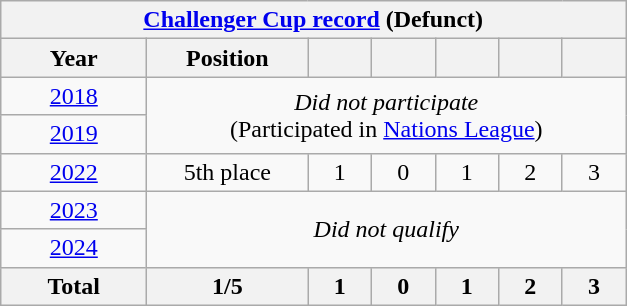<table class="wikitable" style="text-align:center">
<tr>
<th colspan=7><a href='#'>Challenger Cup record</a> (Defunct)</th>
</tr>
<tr>
<th width=90>Year</th>
<th width=100>Position</th>
<th width=35></th>
<th width=35></th>
<th width=35></th>
<th width=35></th>
<th width=35></th>
</tr>
<tr>
<td> <a href='#'>2018</a></td>
<td rowspan=2 colspan=6><em>Did not participate</em><br>(Participated in <a href='#'>Nations League</a>)</td>
</tr>
<tr>
<td> <a href='#'>2019</a></td>
</tr>
<tr>
<td> <a href='#'>2022</a></td>
<td>5th place</td>
<td>1</td>
<td>0</td>
<td>1</td>
<td>2</td>
<td>3</td>
</tr>
<tr>
<td> <a href='#'>2023</a></td>
<td rowspan=2 colspan=6><em>Did not qualify</em></td>
</tr>
<tr>
<td> <a href='#'>2024</a></td>
</tr>
<tr>
<th>Total</th>
<th>1/5</th>
<th>1</th>
<th>0</th>
<th>1</th>
<th>2</th>
<th>3</th>
</tr>
</table>
